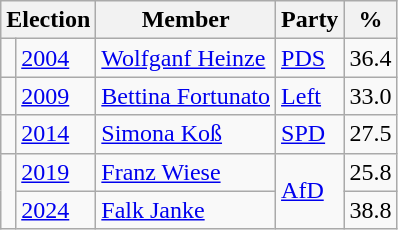<table class=wikitable>
<tr>
<th colspan=2>Election</th>
<th>Member</th>
<th>Party</th>
<th>%</th>
</tr>
<tr>
<td bgcolor=></td>
<td><a href='#'>2004</a></td>
<td><a href='#'>Wolfganf Heinze</a></td>
<td><a href='#'>PDS</a></td>
<td align=right>36.4</td>
</tr>
<tr>
<td bgcolor=></td>
<td><a href='#'>2009</a></td>
<td><a href='#'>Bettina Fortunato</a></td>
<td><a href='#'>Left</a></td>
<td align=right>33.0</td>
</tr>
<tr>
<td bgcolor=></td>
<td><a href='#'>2014</a></td>
<td><a href='#'>Simona Koß</a></td>
<td><a href='#'>SPD</a></td>
<td align=right>27.5</td>
</tr>
<tr>
<td rowspan=2 bgcolor=></td>
<td><a href='#'>2019</a></td>
<td><a href='#'>Franz Wiese</a></td>
<td rowspan=2><a href='#'>AfD</a></td>
<td align=right>25.8</td>
</tr>
<tr>
<td><a href='#'>2024</a></td>
<td><a href='#'>Falk Janke</a></td>
<td align=right>38.8</td>
</tr>
</table>
